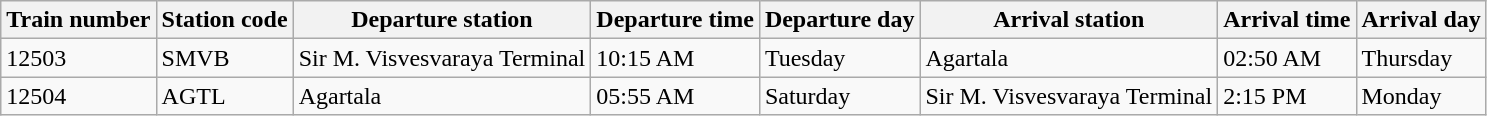<table class="wikitable">
<tr>
<th>Train number</th>
<th>Station code</th>
<th>Departure station</th>
<th>Departure time</th>
<th>Departure day</th>
<th>Arrival station</th>
<th>Arrival time</th>
<th>Arrival day</th>
</tr>
<tr>
<td>12503</td>
<td>SMVB</td>
<td>Sir M. Visvesvaraya Terminal</td>
<td>10:15 AM</td>
<td>Tuesday</td>
<td>Agartala</td>
<td>02:50 AM</td>
<td>Thursday</td>
</tr>
<tr>
<td>12504</td>
<td>AGTL</td>
<td>Agartala</td>
<td>05:55 AM</td>
<td>Saturday</td>
<td>Sir M. Visvesvaraya Terminal</td>
<td>2:15 PM</td>
<td>Monday</td>
</tr>
</table>
